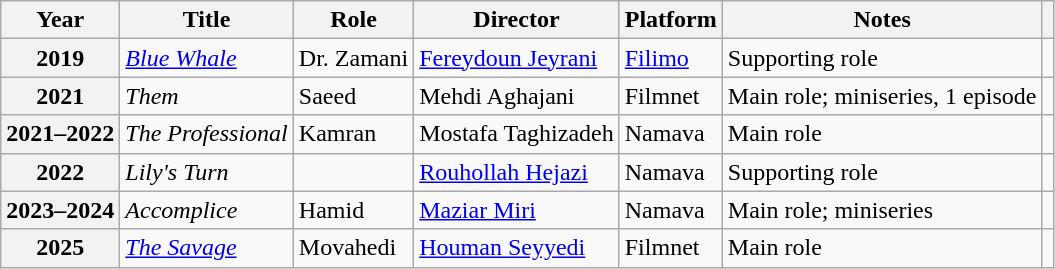<table class="wikitable plainrowheaders sortable" style="font-size:100%">
<tr>
<th scope="col">Year</th>
<th scope="col">Title</th>
<th scope="col">Role</th>
<th scope="col">Director</th>
<th scope="col">Platform</th>
<th class="unsortable" scope="col">Notes</th>
<th></th>
</tr>
<tr>
<th scope="row">2019</th>
<td><em><a href='#'>Blue Whale</a></em></td>
<td>Dr. Zamani</td>
<td><a href='#'>Fereydoun Jeyrani</a></td>
<td><a href='#'>Filimo</a></td>
<td>Supporting role</td>
<td></td>
</tr>
<tr>
<th scope="row">2021</th>
<td><em>Them</em></td>
<td>Saeed</td>
<td>Mehdi Aghajani</td>
<td>Filmnet</td>
<td>Main role; miniseries, 1 episode</td>
<td></td>
</tr>
<tr>
<th scope="row">2021–2022</th>
<td><em>The Professional</em></td>
<td>Kamran</td>
<td>Mostafa Taghizadeh</td>
<td>Namava</td>
<td>Main role</td>
<td></td>
</tr>
<tr>
<th scope="row">2022</th>
<td><em>Lily's Turn</em></td>
<td></td>
<td><a href='#'>Rouhollah Hejazi</a></td>
<td>Namava</td>
<td>Supporting role</td>
<td></td>
</tr>
<tr>
<th scope="row">2023–2024</th>
<td><em>Accomplice</em></td>
<td>Hamid</td>
<td><a href='#'>Maziar Miri</a></td>
<td>Namava</td>
<td>Main role; miniseries</td>
<td></td>
</tr>
<tr>
<th scope="row">2025</th>
<td><em><a href='#'>The Savage</a></em></td>
<td>Movahedi</td>
<td><a href='#'>Houman Seyyedi</a></td>
<td>Filmnet</td>
<td>Main role</td>
<td></td>
</tr>
</table>
